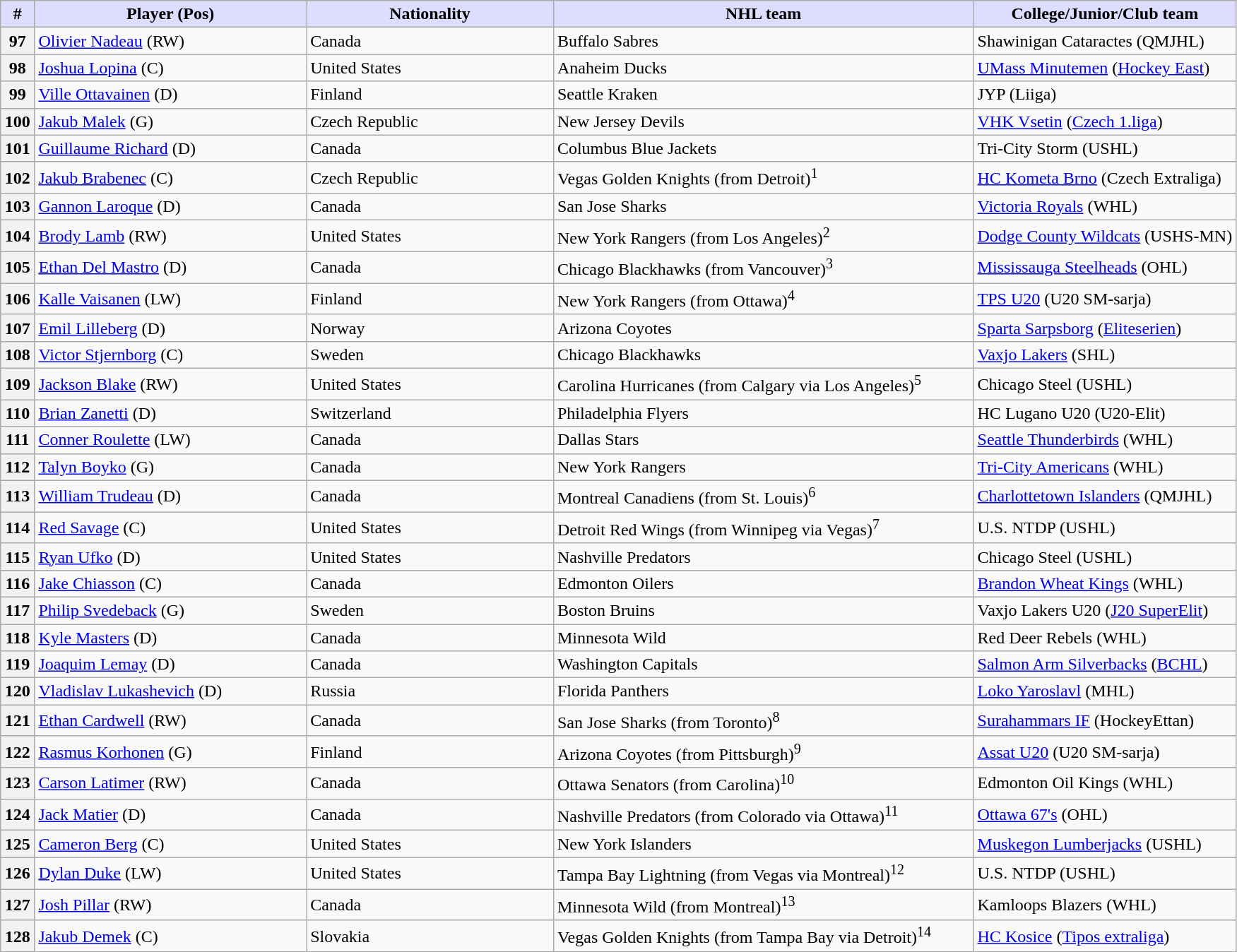<table class="wikitable">
<tr>
<th style="background:#ddf; width:2.75%;">#</th>
<th style="background:#ddf; width:22.0%;">Player (Pos)</th>
<th style="background:#ddf; width:20.0%;">Nationality</th>
<th style="background:#ddf; width:34.0%;">NHL team</th>
<th style="background:#ddf; width:100.0%;">College/Junior/Club team</th>
</tr>
<tr>
<th>97</th>
<td><a href='#'>Olivier Nadeau</a> (RW)</td>
<td> Canada</td>
<td>Buffalo Sabres</td>
<td>Shawinigan Cataractes (QMJHL)</td>
</tr>
<tr>
<th>98</th>
<td><a href='#'>Joshua Lopina</a> (C)</td>
<td> United States</td>
<td>Anaheim Ducks</td>
<td><a href='#'>UMass Minutemen</a> (<a href='#'>Hockey East</a>)</td>
</tr>
<tr>
<th>99</th>
<td><a href='#'>Ville Ottavainen</a> (D)</td>
<td> Finland</td>
<td>Seattle Kraken</td>
<td>JYP (Liiga)</td>
</tr>
<tr>
<th>100</th>
<td><a href='#'>Jakub Malek</a> (G)</td>
<td> Czech Republic</td>
<td>New Jersey Devils</td>
<td><a href='#'>VHK Vsetin</a> (<a href='#'>Czech 1.liga</a>)</td>
</tr>
<tr>
<th>101</th>
<td><a href='#'>Guillaume Richard</a> (D)</td>
<td> Canada</td>
<td>Columbus Blue Jackets</td>
<td>Tri-City Storm (USHL)</td>
</tr>
<tr>
<th>102</th>
<td><a href='#'>Jakub Brabenec</a> (C)</td>
<td> Czech Republic</td>
<td>Vegas Golden Knights (from Detroit)<sup>1</sup></td>
<td><a href='#'>HC Kometa Brno</a> (Czech Extraliga)</td>
</tr>
<tr>
<th>103</th>
<td><a href='#'>Gannon Laroque</a> (D)</td>
<td> Canada</td>
<td>San Jose Sharks</td>
<td><a href='#'>Victoria Royals</a> (WHL)</td>
</tr>
<tr>
<th>104</th>
<td><a href='#'>Brody Lamb</a> (RW)</td>
<td> United States</td>
<td>New York Rangers (from Los Angeles)<sup>2</sup></td>
<td><a href='#'>Dodge County Wildcats</a> (USHS-MN)</td>
</tr>
<tr>
<th>105</th>
<td><a href='#'>Ethan Del Mastro</a> (D)</td>
<td> Canada</td>
<td>Chicago Blackhawks (from Vancouver)<sup>3</sup></td>
<td><a href='#'>Mississauga Steelheads</a> (OHL)</td>
</tr>
<tr>
<th>106</th>
<td><a href='#'>Kalle Vaisanen</a> (LW)</td>
<td> Finland</td>
<td>New York Rangers (from Ottawa)<sup>4</sup></td>
<td><a href='#'>TPS U20</a> (U20 SM-sarja)</td>
</tr>
<tr>
<th>107</th>
<td><a href='#'>Emil Lilleberg</a> (D)</td>
<td> Norway</td>
<td>Arizona Coyotes</td>
<td><a href='#'>Sparta Sarpsborg</a> (<a href='#'>Eliteserien</a>)</td>
</tr>
<tr>
<th>108</th>
<td><a href='#'>Victor Stjernborg</a> (C)</td>
<td> Sweden</td>
<td>Chicago Blackhawks</td>
<td><a href='#'>Vaxjo Lakers</a> (SHL)</td>
</tr>
<tr>
<th>109</th>
<td><a href='#'>Jackson Blake</a> (RW)</td>
<td> United States</td>
<td>Carolina Hurricanes (from Calgary via Los Angeles)<sup>5</sup></td>
<td>Chicago Steel (USHL)</td>
</tr>
<tr>
<th>110</th>
<td><a href='#'>Brian Zanetti</a> (D)</td>
<td> Switzerland</td>
<td>Philadelphia Flyers</td>
<td>HC Lugano U20 (U20-Elit)</td>
</tr>
<tr>
<th>111</th>
<td><a href='#'>Conner Roulette</a> (LW)</td>
<td> Canada</td>
<td>Dallas Stars</td>
<td><a href='#'>Seattle Thunderbirds</a> (WHL)</td>
</tr>
<tr>
<th>112</th>
<td><a href='#'>Talyn Boyko</a> (G)</td>
<td> Canada</td>
<td>New York Rangers</td>
<td><a href='#'>Tri-City Americans</a> (WHL)</td>
</tr>
<tr>
<th>113</th>
<td><a href='#'>William Trudeau</a> (D)</td>
<td> Canada</td>
<td>Montreal Canadiens (from St. Louis)<sup>6</sup></td>
<td><a href='#'>Charlottetown Islanders</a> (QMJHL)</td>
</tr>
<tr>
<th>114</th>
<td><a href='#'>Red Savage</a> (C)</td>
<td> United States</td>
<td>Detroit Red Wings (from Winnipeg via Vegas)<sup>7</sup></td>
<td>U.S. NTDP (USHL)</td>
</tr>
<tr>
<th>115</th>
<td><a href='#'>Ryan Ufko</a> (D)</td>
<td> United States</td>
<td>Nashville Predators</td>
<td>Chicago Steel (USHL)</td>
</tr>
<tr>
<th>116</th>
<td><a href='#'>Jake Chiasson</a> (C)</td>
<td> Canada</td>
<td>Edmonton Oilers</td>
<td><a href='#'>Brandon Wheat Kings</a> (WHL)</td>
</tr>
<tr>
<th>117</th>
<td><a href='#'>Philip Svedeback</a> (G)</td>
<td> Sweden</td>
<td>Boston Bruins</td>
<td>Vaxjo Lakers U20 (<a href='#'>J20 SuperElit</a>)</td>
</tr>
<tr>
<th>118</th>
<td><a href='#'>Kyle Masters</a> (D)</td>
<td> Canada</td>
<td>Minnesota Wild</td>
<td>Red Deer Rebels (WHL)</td>
</tr>
<tr>
<th>119</th>
<td><a href='#'>Joaquim Lemay</a> (D)</td>
<td> Canada</td>
<td>Washington Capitals</td>
<td><a href='#'>Salmon Arm Silverbacks</a> (<a href='#'>BCHL</a>)</td>
</tr>
<tr>
<th>120</th>
<td><a href='#'>Vladislav Lukashevich</a> (D)</td>
<td> Russia</td>
<td>Florida Panthers</td>
<td><a href='#'>Loko Yaroslavl</a> (MHL)</td>
</tr>
<tr>
<th>121</th>
<td><a href='#'>Ethan Cardwell</a> (RW)</td>
<td> Canada</td>
<td>San Jose Sharks (from Toronto)<sup>8</sup></td>
<td><a href='#'>Surahammars IF</a> (HockeyEttan)</td>
</tr>
<tr>
<th>122</th>
<td><a href='#'>Rasmus Korhonen</a> (G)</td>
<td> Finland</td>
<td>Arizona Coyotes (from Pittsburgh)<sup>9</sup></td>
<td><a href='#'>Assat U20</a> (U20 SM-sarja)</td>
</tr>
<tr>
<th>123</th>
<td><a href='#'>Carson Latimer</a> (RW)</td>
<td> Canada</td>
<td>Ottawa Senators (from Carolina)<sup>10</sup></td>
<td>Edmonton Oil Kings (WHL)</td>
</tr>
<tr>
<th>124</th>
<td><a href='#'>Jack Matier</a> (D)</td>
<td> Canada</td>
<td>Nashville Predators (from Colorado via Ottawa)<sup>11</sup></td>
<td><a href='#'>Ottawa 67's</a> (OHL)</td>
</tr>
<tr>
<th>125</th>
<td><a href='#'>Cameron Berg</a> (C)</td>
<td> United States</td>
<td>New York Islanders</td>
<td><a href='#'>Muskegon Lumberjacks</a> (USHL)</td>
</tr>
<tr>
<th>126</th>
<td><a href='#'>Dylan Duke</a> (LW)</td>
<td> United States</td>
<td>Tampa Bay Lightning (from Vegas via Montreal)<sup>12</sup></td>
<td>U.S. NTDP (USHL)</td>
</tr>
<tr>
<th>127</th>
<td><a href='#'>Josh Pillar</a> (RW)</td>
<td> Canada</td>
<td>Minnesota Wild (from Montreal)<sup>13</sup></td>
<td>Kamloops Blazers (WHL)</td>
</tr>
<tr>
<th>128</th>
<td><a href='#'>Jakub Demek</a> (C)</td>
<td> Slovakia</td>
<td>Vegas Golden Knights (from Tampa Bay via Detroit)<sup>14</sup></td>
<td><a href='#'>HC Kosice</a> (<a href='#'>Tipos extraliga</a>)</td>
</tr>
</table>
